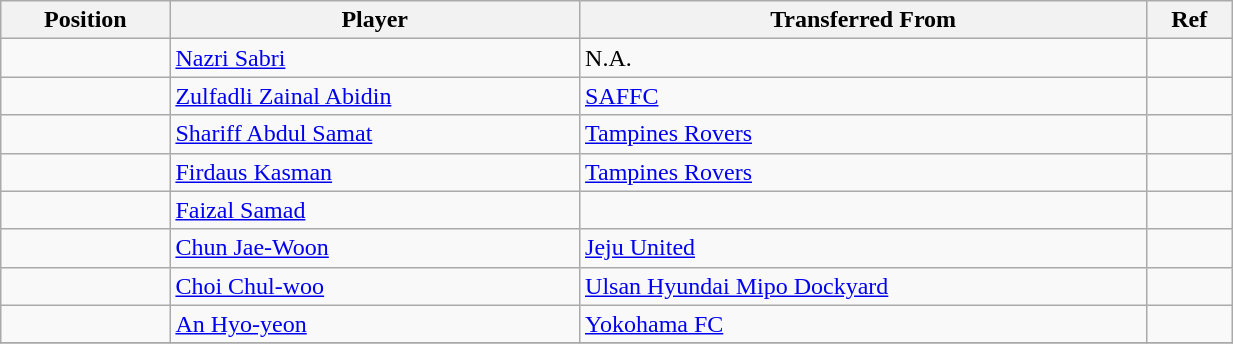<table class="wikitable sortable" style="width:65%; text-align:center; font-size:100%; text-align:left;">
<tr>
<th><strong>Position</strong></th>
<th><strong>Player</strong></th>
<th><strong>Transferred From</strong></th>
<th><strong>Ref</strong></th>
</tr>
<tr>
<td></td>
<td> <a href='#'>Nazri Sabri</a></td>
<td> N.A.</td>
<td></td>
</tr>
<tr>
<td></td>
<td> <a href='#'>Zulfadli Zainal Abidin</a></td>
<td> <a href='#'>SAFFC</a></td>
<td></td>
</tr>
<tr>
<td></td>
<td> <a href='#'>Shariff Abdul Samat</a></td>
<td> <a href='#'>Tampines Rovers</a></td>
<td></td>
</tr>
<tr>
<td></td>
<td> <a href='#'>Firdaus Kasman</a></td>
<td> <a href='#'>Tampines Rovers</a></td>
<td></td>
</tr>
<tr>
<td></td>
<td> <a href='#'>Faizal Samad</a></td>
<td></td>
<td></td>
</tr>
<tr>
<td></td>
<td> <a href='#'>Chun Jae-Woon</a></td>
<td> <a href='#'>Jeju United</a></td>
<td></td>
</tr>
<tr>
<td></td>
<td> <a href='#'>Choi Chul-woo</a></td>
<td> <a href='#'>Ulsan Hyundai Mipo Dockyard</a></td>
<td></td>
</tr>
<tr>
<td></td>
<td> <a href='#'>An Hyo-yeon</a></td>
<td> <a href='#'>Yokohama FC</a></td>
<td></td>
</tr>
<tr>
</tr>
</table>
